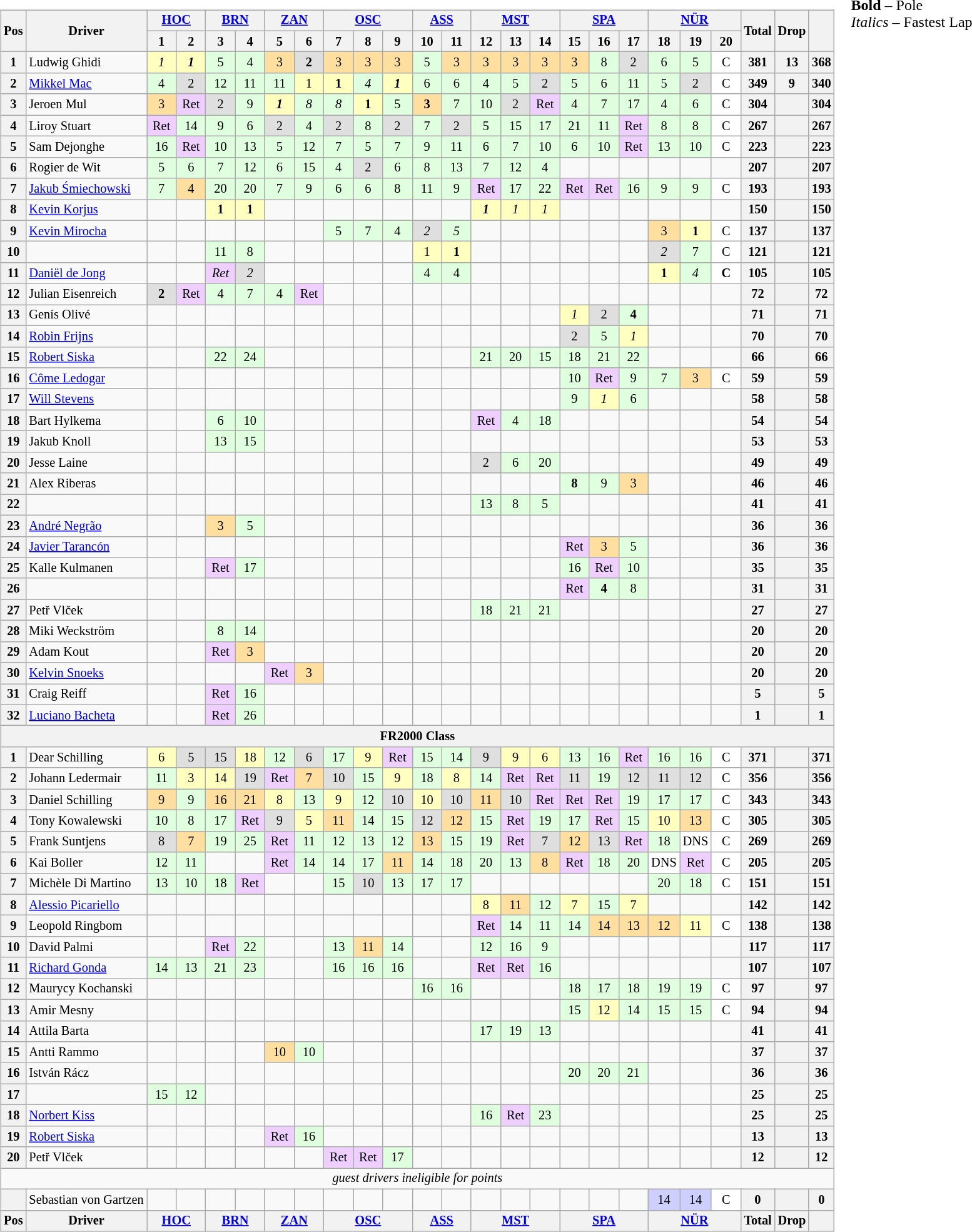<table>
<tr>
<td><br><table class="wikitable" style="font-size:85%; text-align:center">
<tr>
<th rowspan=2>Pos</th>
<th rowspan=2>Driver</th>
<th colspan=2><a href='#'>HOC</a><br></th>
<th colspan=2><a href='#'>BRN</a><br></th>
<th colspan=2><a href='#'>ZAN</a><br></th>
<th colspan=3><a href='#'>OSC</a><br></th>
<th colspan=2><a href='#'>ASS</a><br></th>
<th colspan=3><a href='#'>MST</a><br></th>
<th colspan=3><a href='#'>SPA</a><br></th>
<th colspan=3><a href='#'>NÜR</a><br></th>
<th rowspan=2>Total</th>
<th rowspan=2>Drop</th>
<th rowspan=2></th>
</tr>
<tr>
<th width=25>1</th>
<th width=25>2</th>
<th width=25>3</th>
<th width=25>4</th>
<th width=25>5</th>
<th width=25>6</th>
<th width=25>7</th>
<th width=25>8</th>
<th width=25>9</th>
<th width=25>10</th>
<th width=25>11</th>
<th width=25>12</th>
<th width=25>13</th>
<th width=25>14</th>
<th width=25>15</th>
<th width=25>16</th>
<th width=25>17</th>
<th width=25>18</th>
<th width=25>19</th>
<th width=25>20</th>
</tr>
<tr>
<th>1</th>
<td align=left> Ludwig Ghidi</td>
<td style="background:#FFFFBF;"><em>1</em></td>
<td style="background:#FFFFBF;"><strong><em>1</em></strong></td>
<td style="background:#DFFFDF;">5</td>
<td style="background:#DFFFDF;">4</td>
<td style="background:#FFDF9F;">3</td>
<td style="background:#DFDFDF;"><strong>2</strong></td>
<td style="background:#FFDF9F;">3</td>
<td style="background:#FFDF9F;">3</td>
<td style="background:#FFDF9F;">3</td>
<td style="background:#DFFFDF;">5</td>
<td style="background:#FFDF9F;">3</td>
<td style="background:#FFDF9F;">3</td>
<td style="background:#FFDF9F;">3</td>
<td style="background:#FFDF9F;">3</td>
<td style="background:#FFDF9F;">3</td>
<td style="background:#DFFFDF;">8</td>
<td style="background:#DFDFDF;">2</td>
<td style="background:#DFFFDF;">6</td>
<td style="background:#DFFFDF;">5</td>
<td style="background:#FFFFFF;">C</td>
<th>381</th>
<th>13</th>
<th>368</th>
</tr>
<tr>
<th>2</th>
<td align=left> <a href='#'>Mikkel Mac</a></td>
<td style="background:#DFFFDF;">4</td>
<td style="background:#DFDFDF;">2</td>
<td style="background:#DFFFDF;">12</td>
<td style="background:#DFFFDF;">11</td>
<td style="background:#DFFFDF;">11</td>
<td style="background:#FFFFBF;">1</td>
<td style="background:#FFFFBF;"><strong>1</strong></td>
<td style="background:#DFFFDF;"><em>4</em></td>
<td style="background:#FFFFBF;"><strong><em>1</em></strong></td>
<td style="background:#DFFFDF;">6</td>
<td style="background:#DFFFDF;">6</td>
<td style="background:#DFFFDF;">4</td>
<td style="background:#DFFFDF;">5</td>
<td style="background:#DFDFDF;">2</td>
<td style="background:#DFFFDF;">5</td>
<td style="background:#DFFFDF;">6</td>
<td style="background:#DFFFDF;">11</td>
<td style="background:#DFFFDF;">5</td>
<td style="background:#DFDFDF;">2</td>
<td style="background:#FFFFFF;">C</td>
<th>349</th>
<th>9</th>
<th>340</th>
</tr>
<tr>
<th>3</th>
<td align=left> Jeroen Mul</td>
<td style="background:#FFDF9F;">3</td>
<td style="background:#EFCFFF;">Ret</td>
<td style="background:#DFDFDF;">2</td>
<td style="background:#DFFFDF;">9</td>
<td style="background:#FFFFBF;"><strong><em>1</em></strong></td>
<td style="background:#DFFFDF;"><em>8</em></td>
<td style="background:#DFFFDF;"><em>8</em></td>
<td style="background:#FFFFBF;"><strong>1</strong></td>
<td style="background:#DFFFDF;">5</td>
<td style="background:#FFDF9F;"><strong>3</strong></td>
<td style="background:#DFFFDF;">7</td>
<td style="background:#DFFFDF;">10</td>
<td style="background:#DFDFDF;">2</td>
<td style="background:#EFCFFF;">Ret</td>
<td style="background:#DFFFDF;">4</td>
<td style="background:#DFFFDF;">7</td>
<td style="background:#DFFFDF;">17</td>
<td style="background:#DFFFDF;">4</td>
<td style="background:#DFFFDF;">6</td>
<td style="background:#FFFFFF;">C</td>
<th>304</th>
<th></th>
<th>304</th>
</tr>
<tr>
<th>4</th>
<td align=left> Liroy Stuart</td>
<td style="background:#EFCFFF;">Ret</td>
<td style="background:#DFFFDF;">14</td>
<td style="background:#DFFFDF;">9</td>
<td style="background:#DFFFDF;">6</td>
<td style="background:#DFDFDF;">2</td>
<td style="background:#DFFFDF;">4</td>
<td style="background:#DFDFDF;">2</td>
<td style="background:#DFFFDF;">8</td>
<td style="background:#DFDFDF;">2</td>
<td style="background:#DFFFDF;">7</td>
<td style="background:#DFDFDF;">2</td>
<td style="background:#DFFFDF;">5</td>
<td style="background:#DFFFDF;">15</td>
<td style="background:#DFFFDF;">17</td>
<td style="background:#DFFFDF;">21</td>
<td style="background:#DFFFDF;">11</td>
<td style="background:#EFCFFF;">Ret</td>
<td style="background:#DFFFDF;">8</td>
<td style="background:#DFFFDF;">8</td>
<td style="background:#FFFFFF;">C</td>
<th>267</th>
<th></th>
<th>267</th>
</tr>
<tr>
<th>5</th>
<td align=left> Sam Dejonghe</td>
<td style="background:#DFFFDF;">16</td>
<td style="background:#EFCFFF;">Ret</td>
<td style="background:#DFFFDF;">10</td>
<td style="background:#DFFFDF;">13</td>
<td style="background:#DFFFDF;">5</td>
<td style="background:#DFFFDF;">12</td>
<td style="background:#DFFFDF;">7</td>
<td style="background:#DFFFDF;">5</td>
<td style="background:#DFFFDF;">7</td>
<td style="background:#DFFFDF;">9</td>
<td style="background:#DFFFDF;">11</td>
<td style="background:#DFFFDF;">6</td>
<td style="background:#DFFFDF;">7</td>
<td style="background:#DFFFDF;">10</td>
<td style="background:#DFFFDF;">6</td>
<td style="background:#DFFFDF;">10</td>
<td style="background:#EFCFFF;">Ret</td>
<td style="background:#DFFFDF;">13</td>
<td style="background:#DFFFDF;">10</td>
<td style="background:#FFFFFF;">C</td>
<th>223</th>
<th></th>
<th>223</th>
</tr>
<tr>
<th>6</th>
<td align=left> Rogier de Wit</td>
<td style="background:#DFFFDF;">5</td>
<td style="background:#DFFFDF;">6</td>
<td style="background:#DFFFDF;">7</td>
<td style="background:#DFFFDF;">12</td>
<td style="background:#DFFFDF;">6</td>
<td style="background:#DFFFDF;">15</td>
<td style="background:#DFFFDF;">4</td>
<td style="background:#DFDFDF;">2</td>
<td style="background:#DFFFDF;">6</td>
<td style="background:#DFFFDF;">8</td>
<td style="background:#DFFFDF;">13</td>
<td style="background:#DFFFDF;">7</td>
<td style="background:#DFFFDF;">12</td>
<td style="background:#DFFFDF;">4</td>
<td></td>
<td></td>
<td></td>
<td></td>
<td></td>
<td></td>
<th>207</th>
<th></th>
<th>207</th>
</tr>
<tr>
<th>7</th>
<td align=left> <a href='#'>Jakub Śmiechowski</a></td>
<td style="background:#DFFFDF;">7</td>
<td style="background:#FFDF9F;">4</td>
<td style="background:#DFFFDF;">20</td>
<td style="background:#DFFFDF;">20</td>
<td style="background:#DFFFDF;">7</td>
<td style="background:#DFFFDF;">9</td>
<td style="background:#DFFFDF;">6</td>
<td style="background:#DFFFDF;">6</td>
<td style="background:#DFFFDF;">8</td>
<td style="background:#DFFFDF;">11</td>
<td style="background:#DFFFDF;">9</td>
<td style="background:#EFCFFF;">Ret</td>
<td style="background:#DFFFDF;">17</td>
<td style="background:#DFFFDF;">22</td>
<td style="background:#EFCFFF;">Ret</td>
<td style="background:#EFCFFF;">Ret</td>
<td style="background:#DFFFDF;">16</td>
<td style="background:#DFFFDF;">9</td>
<td style="background:#DFFFDF;">9</td>
<td style="background:#FFFFFF;">C</td>
<th>193</th>
<th></th>
<th>193</th>
</tr>
<tr>
<th>8</th>
<td align=left> <a href='#'>Kevin Korjus</a></td>
<td></td>
<td></td>
<td style="background:#FFFFBF;"><strong>1</strong></td>
<td style="background:#FFFFBF;"><strong>1</strong></td>
<td></td>
<td></td>
<td></td>
<td></td>
<td></td>
<td></td>
<td></td>
<td style="background:#FFFFBF;"><strong><em>1</em></strong></td>
<td style="background:#FFFFBF;"><em>1</em></td>
<td style="background:#FFFFBF;"><em>1</em></td>
<td></td>
<td></td>
<td></td>
<td></td>
<td></td>
<td></td>
<th>150</th>
<th></th>
<th>150</th>
</tr>
<tr>
<th>9</th>
<td align=left> <a href='#'>Kevin Mirocha</a></td>
<td></td>
<td></td>
<td></td>
<td></td>
<td></td>
<td></td>
<td style="background:#DFFFDF;">5</td>
<td style="background:#DFFFDF;">7</td>
<td style="background:#DFFFDF;">4</td>
<td style="background:#DFDFDF;"><em>2</em></td>
<td style="background:#DFFFDF;"><em>5</em></td>
<td></td>
<td></td>
<td></td>
<td></td>
<td></td>
<td></td>
<td style="background:#FFDF9F;">3</td>
<td style="background:#FFFFBF;"><strong>1</strong></td>
<td style="background:#FFFFFF;">C</td>
<th>137</th>
<th></th>
<th>137</th>
</tr>
<tr>
<th>10</th>
<td align=left></td>
<td></td>
<td></td>
<td style="background:#DFFFDF;">11</td>
<td style="background:#DFFFDF;">8</td>
<td></td>
<td></td>
<td></td>
<td></td>
<td></td>
<td style="background:#FFFFBF;">1</td>
<td style="background:#FFFFBF;"><strong>1</strong></td>
<td></td>
<td></td>
<td></td>
<td></td>
<td></td>
<td></td>
<td style="background:#DFDFDF;"><em>2</em></td>
<td style="background:#DFFFDF;">7</td>
<td style="background:#FFFFFF;">C</td>
<th>121</th>
<th></th>
<th>121</th>
</tr>
<tr>
<th>11</th>
<td align=left> <a href='#'>Daniël de Jong</a></td>
<td></td>
<td></td>
<td style="background:#EFCFFF;"><em>Ret</em></td>
<td style="background:#DFDFDF;"><em>2</em></td>
<td></td>
<td></td>
<td></td>
<td></td>
<td></td>
<td style="background:#DFFFDF;">4</td>
<td style="background:#DFFFDF;">4</td>
<td></td>
<td></td>
<td></td>
<td></td>
<td></td>
<td></td>
<td style="background:#FFFFBF;"><strong>1</strong></td>
<td style="background:#DFFFDF;"><em>4</em></td>
<td style="background:#FFFFFF;"><strong>C</strong></td>
<th>105</th>
<th></th>
<th>105</th>
</tr>
<tr>
<th>12</th>
<td align=left> Julian Eisenreich</td>
<td style="background:#DFDFDF;"><strong>2</strong></td>
<td style="background:#EFCFFF;">Ret</td>
<td style="background:#DFFFDF;">4</td>
<td style="background:#DFFFDF;">7</td>
<td style="background:#DFFFDF;">4</td>
<td style="background:#EFCFFF;">Ret</td>
<td></td>
<td></td>
<td></td>
<td></td>
<td></td>
<td></td>
<td></td>
<td></td>
<td></td>
<td></td>
<td></td>
<td></td>
<td></td>
<td></td>
<th>72</th>
<th></th>
<th>72</th>
</tr>
<tr>
<th>13</th>
<td align=left> Genís Olivé</td>
<td></td>
<td></td>
<td></td>
<td></td>
<td></td>
<td></td>
<td></td>
<td></td>
<td></td>
<td></td>
<td></td>
<td></td>
<td></td>
<td></td>
<td style="background:#FFFFBF;"><em>1</em></td>
<td style="background:#DFDFDF;">2</td>
<td style="background:#DFFFDF;"><strong>4</strong></td>
<td></td>
<td></td>
<td></td>
<th>71</th>
<th></th>
<th>71</th>
</tr>
<tr>
<th>14</th>
<td align=left> <a href='#'>Robin Frijns</a></td>
<td></td>
<td></td>
<td></td>
<td></td>
<td></td>
<td></td>
<td></td>
<td></td>
<td></td>
<td></td>
<td></td>
<td></td>
<td></td>
<td></td>
<td style="background:#DFDFDF;">2</td>
<td style="background:#DFFFDF;">5</td>
<td style="background:#FFFFBF;"><em>1</em></td>
<td></td>
<td></td>
<td></td>
<th>70</th>
<th></th>
<th>70</th>
</tr>
<tr>
<th>15</th>
<td align=left> <a href='#'>Robert Siska</a></td>
<td></td>
<td></td>
<td style="background:#DFFFDF;">22</td>
<td style="background:#DFFFDF;">24</td>
<td></td>
<td></td>
<td></td>
<td></td>
<td></td>
<td></td>
<td></td>
<td style="background:#DFFFDF;">21</td>
<td style="background:#DFFFDF;">20</td>
<td style="background:#DFFFDF;">15</td>
<td style="background:#DFFFDF;">18</td>
<td style="background:#DFFFDF;">21</td>
<td style="background:#DFFFDF;">22</td>
<td></td>
<td></td>
<td></td>
<th>66</th>
<th></th>
<th>66</th>
</tr>
<tr>
<th>16</th>
<td align=left> <a href='#'>Côme Ledogar</a></td>
<td></td>
<td></td>
<td></td>
<td></td>
<td></td>
<td></td>
<td></td>
<td></td>
<td></td>
<td></td>
<td></td>
<td></td>
<td></td>
<td></td>
<td style="background:#DFFFDF;">10</td>
<td style="background:#EFCFFF;">Ret</td>
<td style="background:#DFFFDF;">9</td>
<td style="background:#DFFFDF;">7</td>
<td style="background:#FFDF9F;">3</td>
<td style="background:#FFFFFF;">C</td>
<th>59</th>
<th></th>
<th>59</th>
</tr>
<tr>
<th>17</th>
<td align=left> <a href='#'>Will Stevens</a></td>
<td></td>
<td></td>
<td></td>
<td></td>
<td></td>
<td></td>
<td></td>
<td></td>
<td></td>
<td></td>
<td></td>
<td></td>
<td></td>
<td></td>
<td style="background:#DFFFDF;">9</td>
<td style="background:#FFFFBF;"><em>1</em></td>
<td style="background:#DFFFDF;">6</td>
<td></td>
<td></td>
<td></td>
<th>58</th>
<th></th>
<th>58</th>
</tr>
<tr>
<th>18</th>
<td align=left> Bart Hylkema</td>
<td></td>
<td></td>
<td style="background:#DFFFDF;">6</td>
<td style="background:#DFFFDF;">10</td>
<td></td>
<td></td>
<td></td>
<td></td>
<td></td>
<td></td>
<td></td>
<td style="background:#EFCFFF;">Ret</td>
<td style="background:#DFFFDF;">4</td>
<td style="background:#DFFFDF;">18</td>
<td></td>
<td></td>
<td></td>
<td></td>
<td></td>
<td></td>
<th>54</th>
<th></th>
<th>54</th>
</tr>
<tr>
<th>19</th>
<td align=left> Jakub Knoll</td>
<td></td>
<td></td>
<td style="background:#DFFFDF;">13</td>
<td style="background:#DFFFDF;">15</td>
<td></td>
<td></td>
<td></td>
<td></td>
<td></td>
<td></td>
<td></td>
<td></td>
<td></td>
<td></td>
<td></td>
<td></td>
<td></td>
<td></td>
<td></td>
<td></td>
<th>53</th>
<th></th>
<th>53</th>
</tr>
<tr>
<th>20</th>
<td align=left> Jesse Laine</td>
<td></td>
<td></td>
<td></td>
<td></td>
<td></td>
<td></td>
<td></td>
<td></td>
<td></td>
<td></td>
<td></td>
<td style="background:#DFDFDF;">2</td>
<td style="background:#DFFFDF;">6</td>
<td style="background:#DFFFDF;">20</td>
<td></td>
<td></td>
<td></td>
<td></td>
<td></td>
<td></td>
<th>49</th>
<th></th>
<th>49</th>
</tr>
<tr>
<th>21</th>
<td align=left> Alex Riberas</td>
<td></td>
<td></td>
<td></td>
<td></td>
<td></td>
<td></td>
<td></td>
<td></td>
<td></td>
<td></td>
<td></td>
<td></td>
<td></td>
<td></td>
<td style="background:#DFFFDF;"><strong>8</strong></td>
<td style="background:#DFFFDF;">9</td>
<td style="background:#FFDF9F;">3</td>
<td></td>
<td></td>
<td></td>
<th>46</th>
<th></th>
<th>46</th>
</tr>
<tr>
<th>22</th>
<td align=left></td>
<td></td>
<td></td>
<td></td>
<td></td>
<td></td>
<td></td>
<td></td>
<td></td>
<td></td>
<td></td>
<td></td>
<td style="background:#DFFFDF;">13</td>
<td style="background:#DFFFDF;">8</td>
<td style="background:#DFFFDF;">5</td>
<td></td>
<td></td>
<td></td>
<td></td>
<td></td>
<td></td>
<th>41</th>
<th></th>
<th>41</th>
</tr>
<tr>
<th>23</th>
<td align=left> <a href='#'>André Negrão</a></td>
<td></td>
<td></td>
<td style="background:#FFDF9F;">3</td>
<td style="background:#DFFFDF;">5</td>
<td></td>
<td></td>
<td></td>
<td></td>
<td></td>
<td></td>
<td></td>
<td></td>
<td></td>
<td></td>
<td></td>
<td></td>
<td></td>
<td></td>
<td></td>
<td></td>
<th>36</th>
<th></th>
<th>36</th>
</tr>
<tr>
<th>24</th>
<td align=left> <a href='#'>Javier Tarancón</a></td>
<td></td>
<td></td>
<td></td>
<td></td>
<td></td>
<td></td>
<td></td>
<td></td>
<td></td>
<td></td>
<td></td>
<td></td>
<td></td>
<td></td>
<td style="background:#EFCFFF;">Ret</td>
<td style="background:#FFDF9F;">3</td>
<td style="background:#DFFFDF;">5</td>
<td></td>
<td></td>
<td></td>
<th>36</th>
<th></th>
<th>36</th>
</tr>
<tr>
<th>25</th>
<td align=left> Kalle Kulmanen</td>
<td></td>
<td></td>
<td style="background:#EFCFFF;">Ret</td>
<td style="background:#DFFFDF;">17</td>
<td></td>
<td></td>
<td></td>
<td></td>
<td></td>
<td></td>
<td></td>
<td></td>
<td></td>
<td></td>
<td style="background:#DFFFDF;">16</td>
<td style="background:#EFCFFF;">Ret</td>
<td style="background:#DFFFDF;">10</td>
<td></td>
<td></td>
<td></td>
<th>35</th>
<th></th>
<th>35</th>
</tr>
<tr>
<th>26</th>
<td align=left></td>
<td></td>
<td></td>
<td></td>
<td></td>
<td></td>
<td></td>
<td></td>
<td></td>
<td></td>
<td></td>
<td></td>
<td></td>
<td></td>
<td></td>
<td style="background:#EFCFFF;">Ret</td>
<td style="background:#DFFFDF;"><strong>4</strong></td>
<td style="background:#DFFFDF;">8</td>
<td></td>
<td></td>
<td></td>
<th>31</th>
<th></th>
<th>31</th>
</tr>
<tr>
<th>27</th>
<td align=left> Petř Vlček</td>
<td></td>
<td></td>
<td></td>
<td></td>
<td></td>
<td></td>
<td></td>
<td></td>
<td></td>
<td></td>
<td></td>
<td style="background:#DFFFDF;">18</td>
<td style="background:#DFFFDF;">21</td>
<td style="background:#DFFFDF;">21</td>
<td></td>
<td></td>
<td></td>
<td></td>
<td></td>
<td></td>
<th>27</th>
<th></th>
<th>27</th>
</tr>
<tr>
<th>28</th>
<td align=left> Miki Weckström</td>
<td></td>
<td></td>
<td style="background:#DFFFDF;">8</td>
<td style="background:#DFFFDF;">14</td>
<td></td>
<td></td>
<td></td>
<td></td>
<td></td>
<td></td>
<td></td>
<td></td>
<td></td>
<td></td>
<td></td>
<td></td>
<td></td>
<td></td>
<td></td>
<td></td>
<th>20</th>
<th></th>
<th>20</th>
</tr>
<tr>
<th>29</th>
<td align=left> Adam Kout</td>
<td></td>
<td></td>
<td style="background:#EFCFFF;">Ret</td>
<td style="background:#FFDF9F;">3</td>
<td></td>
<td></td>
<td></td>
<td></td>
<td></td>
<td></td>
<td></td>
<td></td>
<td></td>
<td></td>
<td></td>
<td></td>
<td></td>
<td></td>
<td></td>
<td></td>
<th>20</th>
<th></th>
<th>20</th>
</tr>
<tr>
<th>30</th>
<td align=left> <a href='#'>Kelvin Snoeks</a></td>
<td></td>
<td></td>
<td></td>
<td></td>
<td style="background:#EFCFFF;">Ret</td>
<td style="background:#FFDF9F;">3</td>
<td></td>
<td></td>
<td></td>
<td></td>
<td></td>
<td></td>
<td></td>
<td></td>
<td></td>
<td></td>
<td></td>
<td></td>
<td></td>
<td></td>
<th>20</th>
<th></th>
<th>20</th>
</tr>
<tr>
<th>31</th>
<td align=left> Craig Reiff</td>
<td></td>
<td></td>
<td style="background:#EFCFFF;">Ret</td>
<td style="background:#DFFFDF;">16</td>
<td></td>
<td></td>
<td></td>
<td></td>
<td></td>
<td></td>
<td></td>
<td></td>
<td></td>
<td></td>
<td></td>
<td></td>
<td></td>
<td></td>
<td></td>
<td></td>
<th>5</th>
<th></th>
<th>5</th>
</tr>
<tr>
<th>32</th>
<td align=left> <a href='#'>Luciano Bacheta</a></td>
<td></td>
<td></td>
<td style="background:#EFCFFF;">Ret</td>
<td style="background:#DFFFDF;">26</td>
<td></td>
<td></td>
<td></td>
<td></td>
<td></td>
<td></td>
<td></td>
<td></td>
<td></td>
<td></td>
<td></td>
<td></td>
<td></td>
<td></td>
<td></td>
<td></td>
<th>1</th>
<th></th>
<th>1</th>
</tr>
<tr>
<th colspan=27>FR2000 Class</th>
</tr>
<tr>
<th>1</th>
<td align=left> Dear Schilling</td>
<td style="background:#FFFFBF;">6</td>
<td style="background:#DFDFDF;">5</td>
<td style="background:#DFDFDF;">15</td>
<td style="background:#FFFFBF;">18</td>
<td style="background:#DFFFDF;">12</td>
<td style="background:#DFDFDF;">6</td>
<td style="background:#DFFFDF;">17</td>
<td style="background:#FFFFBF;">9</td>
<td style="background:#EFCFFF;">Ret</td>
<td style="background:#DFFFDF;">15</td>
<td style="background:#DFFFDF;">14</td>
<td style="background:#DFDFDF;">9</td>
<td style="background:#FFFFBF;">9</td>
<td style="background:#FFFFBF;">6</td>
<td style="background:#DFFFDF;">13</td>
<td style="background:#DFFFDF;">16</td>
<td style="background:#EFCFFF;">Ret</td>
<td style="background:#DFFFDF;">16</td>
<td style="background:#DFFFDF;">16</td>
<td style="background:#FFFFFF;">C</td>
<th>371</th>
<th></th>
<th>371</th>
</tr>
<tr>
<th>2</th>
<td align=left> Johann Ledermair</td>
<td style="background:#DFFFDF;">11</td>
<td style="background:#FFFFBF;">3</td>
<td style="background:#FFFFBF;">14</td>
<td style="background:#DFDFDF;">19</td>
<td style="background:#EFCFFF;">Ret</td>
<td style="background:#FFDF9F;">7</td>
<td style="background:#DFDFDF;">10</td>
<td style="background:#DFFFDF;">15</td>
<td style="background:#FFFFBF;">9</td>
<td style="background:#DFFFDF;">18</td>
<td style="background:#FFFFBF;">8</td>
<td style="background:#DFFFDF;">14</td>
<td style="background:#EFCFFF;">Ret</td>
<td style="background:#EFCFFF;">Ret</td>
<td style="background:#DFDFDF;">11</td>
<td style="background:#DFFFDF;">19</td>
<td style="background:#DFDFDF;">12</td>
<td style="background:#DFDFDF;">11</td>
<td style="background:#DFDFDF;">12</td>
<td style="background:#FFFFFF;">C</td>
<th>356</th>
<th></th>
<th>356</th>
</tr>
<tr>
<th>3</th>
<td align=left> Daniel Schilling</td>
<td style="background:#FFDF9F;">9</td>
<td style="background:#DFFFDF;">9</td>
<td style="background:#FFDF9F;">16</td>
<td style="background:#FFDF9F;">21</td>
<td style="background:#FFFFBF;">8</td>
<td style="background:#DFFFDF;">13</td>
<td style="background:#FFFFBF;">9</td>
<td style="background:#DFFFDF;">12</td>
<td style="background:#DFDFDF;">10</td>
<td style="background:#FFFFBF;">10</td>
<td style="background:#DFDFDF;">10</td>
<td style="background:#FFDF9F;">11</td>
<td style="background:#DFDFDF;">10</td>
<td style="background:#EFCFFF;">Ret</td>
<td style="background:#EFCFFF;">Ret</td>
<td style="background:#EFCFFF;">Ret</td>
<td style="background:#DFFFDF;">19</td>
<td style="background:#DFFFDF;">17</td>
<td style="background:#DFFFDF;">17</td>
<td style="background:#FFFFFF;">C</td>
<th>343</th>
<th></th>
<th>343</th>
</tr>
<tr>
<th>4</th>
<td align=left> Tony Kowalewski</td>
<td style="background:#DFFFDF;">10</td>
<td style="background:#DFFFDF;">8</td>
<td style="background:#DFFFDF;">17</td>
<td style="background:#EFCFFF;">Ret</td>
<td style="background:#DFDFDF;">9</td>
<td style="background:#FFFFBF;">5</td>
<td style="background:#FFDF9F;">11</td>
<td style="background:#DFFFDF;">14</td>
<td style="background:#DFFFDF;">15</td>
<td style="background:#DFDFDF;">12</td>
<td style="background:#FFDF9F;">12</td>
<td style="background:#DFFFDF;">15</td>
<td style="background:#EFCFFF;">Ret</td>
<td style="background:#DFFFDF;">19</td>
<td style="background:#DFFFDF;">17</td>
<td style="background:#EFCFFF;">Ret</td>
<td style="background:#DFFFDF;">15</td>
<td style="background:#FFFFBF;">10</td>
<td style="background:#FFDF9F;">13</td>
<td style="background:#FFFFFF;">C</td>
<th>305</th>
<th></th>
<th>305</th>
</tr>
<tr>
<th>5</th>
<td align=left> Frank Suntjens</td>
<td style="background:#DFDFDF;">8</td>
<td style="background:#FFDF9F;">7</td>
<td style="background:#DFFFDF;">19</td>
<td style="background:#DFFFDF;">25</td>
<td style="background:#EFCFFF;">Ret</td>
<td style="background:#DFFFDF;">11</td>
<td style="background:#DFFFDF;">12</td>
<td style="background:#DFFFDF;">13</td>
<td style="background:#DFFFDF;">12</td>
<td style="background:#FFDF9F;">13</td>
<td style="background:#DFFFDF;">15</td>
<td style="background:#DFFFDF;">19</td>
<td style="background:#EFCFFF;">Ret</td>
<td style="background:#DFDFDF;">7</td>
<td style="background:#FFDF9F;">12</td>
<td style="background:#DFDFDF;">13</td>
<td style="background:#EFCFFF;">Ret</td>
<td style="background:#DFFFDF;">18</td>
<td style="background:#FFFFFF;">DNS</td>
<td style="background:#FFFFFF;">C</td>
<th>269</th>
<th></th>
<th>269</th>
</tr>
<tr>
<th>6</th>
<td align=left> Kai Boller</td>
<td style="background:#DFFFDF;">12</td>
<td style="background:#DFFFDF;">11</td>
<td></td>
<td></td>
<td style="background:#EFCFFF;">Ret</td>
<td style="background:#DFFFDF;">14</td>
<td style="background:#DFFFDF;">14</td>
<td style="background:#DFFFDF;">17</td>
<td style="background:#FFDF9F;">11</td>
<td style="background:#DFFFDF;">14</td>
<td style="background:#DFFFDF;">18</td>
<td style="background:#DFFFDF;">20</td>
<td style="background:#DFFFDF;">13</td>
<td style="background:#FFDF9F;">8</td>
<td style="background:#EFCFFF;">Ret</td>
<td style="background:#DFFFDF;">18</td>
<td style="background:#DFFFDF;">20</td>
<td style="background:#FFFFFF;">DNS</td>
<td style="background:#EFCFFF;">Ret</td>
<td style="background:#FFFFFF;">C</td>
<th>205</th>
<th></th>
<th>205</th>
</tr>
<tr>
<th>7</th>
<td align=left> Michèle Di Martino</td>
<td style="background:#DFFFDF;">13</td>
<td style="background:#DFFFDF;">10</td>
<td style="background:#DFFFDF;">18</td>
<td style="background:#EFCFFF;">Ret</td>
<td></td>
<td></td>
<td style="background:#DFFFDF;">15</td>
<td style="background:#DFDFDF;">10</td>
<td style="background:#DFFFDF;">13</td>
<td style="background:#DFFFDF;">17</td>
<td style="background:#DFFFDF;">17</td>
<td></td>
<td></td>
<td></td>
<td></td>
<td></td>
<td></td>
<td style="background:#DFFFDF;">20</td>
<td style="background:#DFFFDF;">18</td>
<td style="background:#FFFFFF;">C</td>
<th>151</th>
<th></th>
<th>151</th>
</tr>
<tr>
<th>8</th>
<td align=left> <a href='#'>Alessio Picariello</a></td>
<td></td>
<td></td>
<td></td>
<td></td>
<td></td>
<td></td>
<td></td>
<td></td>
<td></td>
<td></td>
<td></td>
<td style="background:#FFFFBF;">8</td>
<td style="background:#FFDF9F;">11</td>
<td style="background:#DFFFDF;">12</td>
<td style="background:#FFFFBF;">7</td>
<td style="background:#DFFFDF;">15</td>
<td style="background:#FFFFBF;">7</td>
<td></td>
<td></td>
<td></td>
<th>142</th>
<th></th>
<th>142</th>
</tr>
<tr>
<th>9</th>
<td align=left> Leopold Ringbom</td>
<td></td>
<td></td>
<td></td>
<td></td>
<td></td>
<td></td>
<td></td>
<td></td>
<td></td>
<td></td>
<td></td>
<td style="background:#EFCFFF;">Ret</td>
<td style="background:#DFFFDF;">14</td>
<td style="background:#DFFFDF;">11</td>
<td style="background:#DFFFDF;">14</td>
<td style="background:#FFDF9F;">14</td>
<td style="background:#FFDF9F;">13</td>
<td style="background:#FFDF9F;">12</td>
<td style="background:#FFFFBF;">11</td>
<td style="background:#FFFFFF;">C</td>
<th>138</th>
<th></th>
<th>138</th>
</tr>
<tr>
<th>10</th>
<td align=left> David Palmi</td>
<td></td>
<td></td>
<td style="background:#EFCFFF;">Ret</td>
<td style="background:#DFFFDF;">22</td>
<td></td>
<td></td>
<td style="background:#DFFFDF;">13</td>
<td style="background:#FFDF9F;">11</td>
<td style="background:#DFFFDF;">14</td>
<td></td>
<td></td>
<td style="background:#DFFFDF;">12</td>
<td style="background:#DFFFDF;">16</td>
<td style="background:#DFFFDF;">9</td>
<td></td>
<td></td>
<td></td>
<td></td>
<td></td>
<td></td>
<th>117</th>
<th></th>
<th>117</th>
</tr>
<tr>
<th>11</th>
<td align=left> <a href='#'>Richard Gonda</a></td>
<td style="background:#DFFFDF;">14</td>
<td style="background:#DFFFDF;">13</td>
<td style="background:#DFFFDF;">21</td>
<td style="background:#DFFFDF;">23</td>
<td></td>
<td></td>
<td style="background:#DFFFDF;">16</td>
<td style="background:#DFFFDF;">16</td>
<td style="background:#DFFFDF;">16</td>
<td></td>
<td></td>
<td style="background:#EFCFFF;">Ret</td>
<td style="background:#EFCFFF;">Ret</td>
<td style="background:#DFFFDF;">16</td>
<td></td>
<td></td>
<td></td>
<td></td>
<td></td>
<td></td>
<th>107</th>
<th></th>
<th>107</th>
</tr>
<tr>
<th>12</th>
<td align=left> Maurycy Kochanski</td>
<td></td>
<td></td>
<td></td>
<td></td>
<td></td>
<td></td>
<td></td>
<td></td>
<td></td>
<td style="background:#DFFFDF;">16</td>
<td style="background:#DFFFDF;">16</td>
<td></td>
<td></td>
<td></td>
<td style="background:#DFFFDF;">18</td>
<td style="background:#DFFFDF;">17</td>
<td style="background:#DFFFDF;">18</td>
<td style="background:#DFFFDF;">19</td>
<td style="background:#DFFFDF;">19</td>
<td style="background:#FFFFFF;">C</td>
<th>97</th>
<th></th>
<th>97</th>
</tr>
<tr>
<th>13</th>
<td align=left> Amir Mesny</td>
<td></td>
<td></td>
<td></td>
<td></td>
<td></td>
<td></td>
<td></td>
<td></td>
<td></td>
<td></td>
<td></td>
<td></td>
<td></td>
<td></td>
<td style="background:#DFFFDF;">15</td>
<td style="background:#FFFFBF;">12</td>
<td style="background:#DFFFDF;">14</td>
<td style="background:#DFFFDF;">15</td>
<td style="background:#DFFFDF;">15</td>
<td style="background:#FFFFFF;">C</td>
<th>94</th>
<th></th>
<th>94</th>
</tr>
<tr>
<th>14</th>
<td align=left> Attila Barta</td>
<td></td>
<td></td>
<td></td>
<td></td>
<td></td>
<td></td>
<td></td>
<td></td>
<td></td>
<td></td>
<td></td>
<td style="background:#DFFFDF;">17</td>
<td style="background:#DFFFDF;">19</td>
<td style="background:#DFFFDF;">13</td>
<td></td>
<td></td>
<td></td>
<td></td>
<td></td>
<td></td>
<th>41</th>
<th></th>
<th>41</th>
</tr>
<tr>
<th>15</th>
<td align=left> Antti Rammo</td>
<td></td>
<td></td>
<td></td>
<td></td>
<td style="background:#FFDF9F;">10</td>
<td style="background:#DFFFDF;">10</td>
<td></td>
<td></td>
<td></td>
<td></td>
<td></td>
<td></td>
<td></td>
<td></td>
<td></td>
<td></td>
<td></td>
<td></td>
<td></td>
<td></td>
<th>37</th>
<th></th>
<th>37</th>
</tr>
<tr>
<th>16</th>
<td align=left> István Rácz</td>
<td></td>
<td></td>
<td></td>
<td></td>
<td></td>
<td></td>
<td></td>
<td></td>
<td></td>
<td></td>
<td></td>
<td></td>
<td></td>
<td></td>
<td style="background:#DFFFDF;">20</td>
<td style="background:#DFFFDF;">20</td>
<td style="background:#DFFFDF;">21</td>
<td></td>
<td></td>
<td></td>
<th>36</th>
<th></th>
<th>36</th>
</tr>
<tr>
<th>17</th>
<td align=left></td>
<td style="background:#DFFFDF;">15</td>
<td style="background:#DFFFDF;">12</td>
<td></td>
<td></td>
<td></td>
<td></td>
<td></td>
<td></td>
<td></td>
<td></td>
<td></td>
<td></td>
<td></td>
<td></td>
<td></td>
<td></td>
<td></td>
<td></td>
<td></td>
<td></td>
<th>25</th>
<th></th>
<th>25</th>
</tr>
<tr>
<th>18</th>
<td align=left> <a href='#'>Norbert Kiss</a></td>
<td></td>
<td></td>
<td></td>
<td></td>
<td></td>
<td></td>
<td></td>
<td></td>
<td></td>
<td></td>
<td></td>
<td style="background:#DFFFDF;">16</td>
<td style="background:#EFCFFF;">Ret</td>
<td style="background:#DFFFDF;">23</td>
<td></td>
<td></td>
<td></td>
<td></td>
<td></td>
<td></td>
<th>25</th>
<th></th>
<th>25</th>
</tr>
<tr>
<th>19</th>
<td align=left> <a href='#'>Robert Siska</a></td>
<td></td>
<td></td>
<td></td>
<td></td>
<td style="background:#EFCFFF;">Ret</td>
<td style="background:#DFFFDF;">16</td>
<td></td>
<td></td>
<td></td>
<td></td>
<td></td>
<td></td>
<td></td>
<td></td>
<td></td>
<td></td>
<td></td>
<td></td>
<td></td>
<td></td>
<th>13</th>
<th></th>
<th>13</th>
</tr>
<tr>
<th>20</th>
<td align=left> Petř Vlček</td>
<td></td>
<td></td>
<td></td>
<td></td>
<td></td>
<td></td>
<td style="background:#EFCFFF;">Ret</td>
<td style="background:#EFCFFF;">Ret</td>
<td style="background:#DFFFDF;">17</td>
<td></td>
<td></td>
<td></td>
<td></td>
<td></td>
<td></td>
<td></td>
<td></td>
<td></td>
<td></td>
<td></td>
<th>12</th>
<th></th>
<th>12</th>
</tr>
<tr>
<td align=center colspan=27><em>guest drivers ineligible for points</em></td>
</tr>
<tr>
<th></th>
<td align=left> Sebastian von Gartzen</td>
<td></td>
<td></td>
<td></td>
<td></td>
<td></td>
<td></td>
<td></td>
<td></td>
<td></td>
<td></td>
<td></td>
<td></td>
<td></td>
<td></td>
<td></td>
<td></td>
<td></td>
<td style="background:#CFCFFF;">14</td>
<td style="background:#CFCFFF;">14</td>
<td style="background:#FFFFFF;">C</td>
<th>0</th>
<th></th>
<th>0</th>
</tr>
<tr style="background:#f9f9f9">
<th>Pos</th>
<th>Driver</th>
<th colspan=2><a href='#'>HOC</a><br></th>
<th colspan=2><a href='#'>BRN</a><br></th>
<th colspan=2><a href='#'>ZAN</a><br></th>
<th colspan=3><a href='#'>OSC</a><br></th>
<th colspan=2><a href='#'>ASS</a><br></th>
<th colspan=3><a href='#'>MST</a><br></th>
<th colspan=3><a href='#'>SPA</a><br></th>
<th colspan=3><a href='#'>NÜR</a><br></th>
<th>Total</th>
<th>Drop</th>
<th></th>
</tr>
</table>
</td>
<td valign="top"><br>
<span><strong>Bold</strong> – Pole<br>
<em>Italics</em> – Fastest Lap</span></td>
</tr>
</table>
